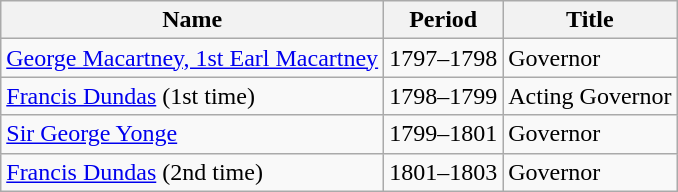<table class="wikitable">
<tr>
<th scope="col">Name</th>
<th scope="col">Period</th>
<th scope="col">Title</th>
</tr>
<tr>
<td><a href='#'>George Macartney, 1st Earl Macartney</a></td>
<td>1797–1798</td>
<td>Governor</td>
</tr>
<tr>
<td><a href='#'>Francis Dundas</a> (1st time)</td>
<td>1798–1799</td>
<td>Acting Governor</td>
</tr>
<tr>
<td><a href='#'>Sir George Yonge</a></td>
<td>1799–1801</td>
<td>Governor</td>
</tr>
<tr>
<td><a href='#'>Francis Dundas</a> (2nd time)</td>
<td>1801–1803</td>
<td>Governor</td>
</tr>
</table>
